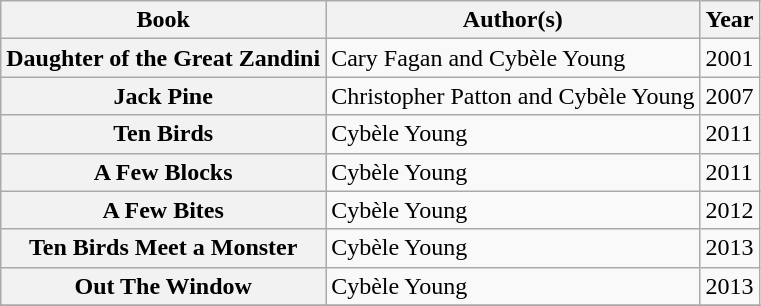<table border="1" class="wikitable">
<tr>
<th>Book</th>
<th>Author(s)</th>
<th>Year</th>
</tr>
<tr>
<th>Daughter of the Great Zandini</th>
<td>Cary Fagan and Cybèle Young</td>
<td>2001</td>
</tr>
<tr>
<th>Jack Pine</th>
<td>Christopher Patton and Cybèle Young</td>
<td>2007</td>
</tr>
<tr>
<th>Ten Birds</th>
<td>Cybèle Young</td>
<td>2011</td>
</tr>
<tr>
<th>A Few Blocks</th>
<td>Cybèle Young</td>
<td>2011</td>
</tr>
<tr>
<th>A Few Bites</th>
<td>Cybèle Young</td>
<td>2012</td>
</tr>
<tr>
<th>Ten Birds Meet a Monster</th>
<td>Cybèle Young</td>
<td>2013</td>
</tr>
<tr>
<th>Out The Window</th>
<td>Cybèle Young</td>
<td>2013</td>
</tr>
<tr>
</tr>
</table>
